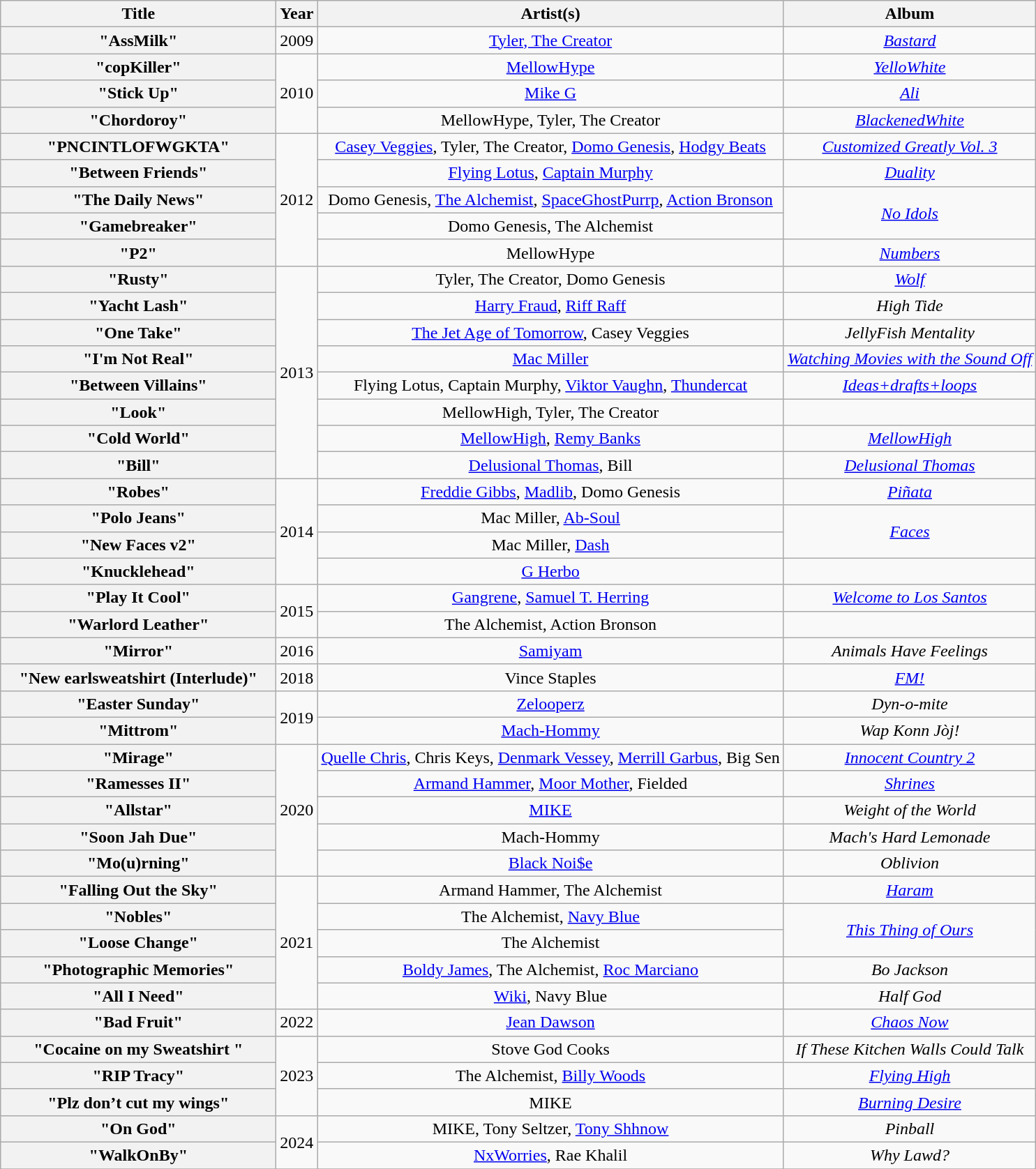<table class="wikitable plainrowheaders" style="text-align:center;">
<tr>
<th scope="col" style="width:16em;">Title</th>
<th scope="col">Year</th>
<th scope="col">Artist(s)</th>
<th scope="col">Album</th>
</tr>
<tr>
<th scope="row">"AssMilk"</th>
<td>2009</td>
<td><a href='#'>Tyler, The Creator</a></td>
<td><em><a href='#'>Bastard</a></em></td>
</tr>
<tr>
<th scope="row">"copKiller"</th>
<td rowspan="3">2010</td>
<td><a href='#'>MellowHype</a></td>
<td><em><a href='#'>YelloWhite</a></em></td>
</tr>
<tr>
<th scope="row">"Stick Up"</th>
<td><a href='#'>Mike G</a></td>
<td><em><a href='#'>Ali</a></em></td>
</tr>
<tr>
<th scope="row">"Chordoroy"</th>
<td>MellowHype, Tyler, The Creator</td>
<td><em><a href='#'>BlackenedWhite</a></em></td>
</tr>
<tr>
<th scope="row">"PNCINTLOFWGKTA"</th>
<td rowspan="5">2012</td>
<td><a href='#'>Casey Veggies</a>, Tyler, The Creator, <a href='#'>Domo Genesis</a>, <a href='#'>Hodgy Beats</a></td>
<td><em><a href='#'>Customized Greatly Vol. 3</a></em></td>
</tr>
<tr>
<th scope="row">"Between Friends"</th>
<td><a href='#'>Flying Lotus</a>, <a href='#'>Captain Murphy</a></td>
<td><a href='#'><em>Duality</em></a></td>
</tr>
<tr>
<th scope="row">"The Daily News"</th>
<td>Domo Genesis, <a href='#'>The Alchemist</a>, <a href='#'>SpaceGhostPurrp</a>, <a href='#'>Action Bronson</a></td>
<td rowspan="2"><em><a href='#'>No Idols</a></em></td>
</tr>
<tr>
<th scope="row">"Gamebreaker"</th>
<td>Domo Genesis, The Alchemist</td>
</tr>
<tr>
<th scope="row">"P2"</th>
<td>MellowHype</td>
<td><em><a href='#'>Numbers</a></em></td>
</tr>
<tr>
<th scope="row">"Rusty"</th>
<td rowspan="8">2013</td>
<td>Tyler, The Creator, Domo Genesis</td>
<td><em><a href='#'>Wolf</a></em></td>
</tr>
<tr>
<th scope="row">"Yacht Lash"</th>
<td><a href='#'>Harry Fraud</a>, <a href='#'>Riff Raff</a></td>
<td><em>High Tide</em></td>
</tr>
<tr>
<th scope="row">"One Take"</th>
<td><a href='#'>The Jet Age of Tomorrow</a>, Casey Veggies</td>
<td><em>JellyFish Mentality</em></td>
</tr>
<tr>
<th scope="row">"I'm Not Real"</th>
<td><a href='#'>Mac Miller</a></td>
<td><em><a href='#'>Watching Movies with the Sound Off</a></em></td>
</tr>
<tr>
<th scope="row">"Between Villains"</th>
<td>Flying Lotus, Captain Murphy, <a href='#'>Viktor Vaughn</a>, <a href='#'>Thundercat</a></td>
<td><em><a href='#'>Ideas+drafts+loops</a></em></td>
</tr>
<tr>
<th scope="row">"Look"</th>
<td>MellowHigh, Tyler, The Creator</td>
<td></td>
</tr>
<tr>
<th scope="row">"Cold World"</th>
<td><a href='#'>MellowHigh</a>, <a href='#'>Remy Banks</a></td>
<td><em><a href='#'>MellowHigh</a></em></td>
</tr>
<tr>
<th scope="row">"Bill"</th>
<td><a href='#'>Delusional Thomas</a>, Bill</td>
<td><em><a href='#'>Delusional Thomas</a></em></td>
</tr>
<tr>
<th scope="row">"Robes"</th>
<td rowspan="4">2014</td>
<td><a href='#'>Freddie Gibbs</a>, <a href='#'>Madlib</a>, Domo Genesis</td>
<td><em><a href='#'>Piñata</a></em></td>
</tr>
<tr>
<th scope="row">"Polo Jeans"</th>
<td>Mac Miller, <a href='#'>Ab-Soul</a></td>
<td rowspan="2"><em><a href='#'>Faces</a></em></td>
</tr>
<tr>
<th scope="row">"New Faces v2"</th>
<td>Mac Miller, <a href='#'>Dash</a></td>
</tr>
<tr>
<th scope="row">"Knucklehead"</th>
<td><a href='#'>G Herbo</a></td>
<td></td>
</tr>
<tr>
<th scope="row">"Play It Cool"</th>
<td rowspan="2">2015</td>
<td><a href='#'>Gangrene</a>, <a href='#'>Samuel T. Herring</a></td>
<td><em><a href='#'>Welcome to Los Santos</a></em></td>
</tr>
<tr>
<th scope="row">"Warlord Leather"</th>
<td>The Alchemist, Action Bronson</td>
<td></td>
</tr>
<tr>
<th scope="row">"Mirror"</th>
<td>2016</td>
<td><a href='#'>Samiyam</a></td>
<td><em>Animals Have Feelings</em></td>
</tr>
<tr>
<th scope="row">"New earlsweatshirt (Interlude)"</th>
<td>2018</td>
<td>Vince Staples</td>
<td><em><a href='#'>FM!</a></em></td>
</tr>
<tr>
<th scope="row">"Easter Sunday"</th>
<td rowspan="2">2019</td>
<td><a href='#'>Zelooperz</a></td>
<td><em>Dyn-o-mite</em></td>
</tr>
<tr>
<th scope="row">"Mittrom"</th>
<td><a href='#'>Mach-Hommy</a></td>
<td><em>Wap Konn Jòj!</em></td>
</tr>
<tr>
<th scope="row">"Mirage"</th>
<td rowspan="5">2020</td>
<td><a href='#'>Quelle Chris</a>, Chris Keys, <a href='#'>Denmark Vessey</a>, <a href='#'>Merrill Garbus</a>, Big Sen</td>
<td><em><a href='#'>Innocent Country 2</a></em></td>
</tr>
<tr>
<th scope="row">"Ramesses II"</th>
<td><a href='#'>Armand Hammer</a>, <a href='#'>Moor Mother</a>, Fielded</td>
<td><em><a href='#'>Shrines</a></em></td>
</tr>
<tr>
<th scope="row">"Allstar"</th>
<td><a href='#'>MIKE</a></td>
<td><em>Weight of the World</em></td>
</tr>
<tr>
<th scope="row">"Soon Jah Due"</th>
<td>Mach-Hommy</td>
<td><em>Mach's Hard Lemonade</em></td>
</tr>
<tr>
<th scope="row">"Mo(u)rning"</th>
<td><a href='#'>Black Noi$e</a></td>
<td><em>Oblivion</em></td>
</tr>
<tr>
<th scope="row">"Falling Out the Sky"</th>
<td rowspan="5">2021</td>
<td>Armand Hammer, The Alchemist</td>
<td><em><a href='#'>Haram</a></em></td>
</tr>
<tr>
<th scope="row">"Nobles"</th>
<td>The Alchemist, <a href='#'>Navy Blue</a></td>
<td rowspan="2"><em><a href='#'>This Thing of Ours</a></em></td>
</tr>
<tr>
<th scope="row">"Loose Change"</th>
<td>The Alchemist</td>
</tr>
<tr>
<th scope="row">"Photographic Memories"</th>
<td><a href='#'>Boldy James</a>, The Alchemist, <a href='#'>Roc Marciano</a></td>
<td><em>Bo Jackson</em></td>
</tr>
<tr>
<th scope="row">"All I Need"</th>
<td><a href='#'>Wiki</a>, Navy Blue</td>
<td><em>Half God</em></td>
</tr>
<tr>
<th scope="row">"Bad Fruit"</th>
<td>2022</td>
<td><a href='#'>Jean Dawson</a></td>
<td><em><a href='#'>Chaos Now</a></em></td>
</tr>
<tr>
<th scope="row">"Cocaine on my Sweatshirt "</th>
<td rowspan="3">2023</td>
<td>Stove God Cooks</td>
<td><em>If These Kitchen Walls Could Talk</em></td>
</tr>
<tr>
<th scope="row">"RIP Tracy"</th>
<td>The Alchemist, <a href='#'>Billy Woods</a></td>
<td><em><a href='#'>Flying High</a></em></td>
</tr>
<tr>
<th scope="row">"Plz don’t cut my wings"</th>
<td>MIKE</td>
<td><em><a href='#'>Burning Desire</a></em></td>
</tr>
<tr>
<th scope="row">"On God"</th>
<td rowspan="2">2024</td>
<td>MIKE, Tony Seltzer, <a href='#'>Tony Shhnow</a></td>
<td><em>Pinball</em></td>
</tr>
<tr>
<th scope="row">"WalkOnBy"</th>
<td><a href='#'>NxWorries</a>, Rae Khalil</td>
<td><em>Why Lawd?</em></td>
</tr>
<tr>
</tr>
</table>
